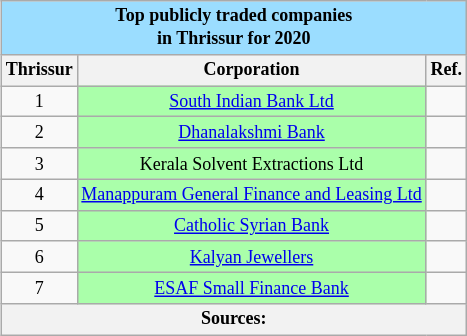<table class="wikitable" style="float:right; font-size:75%; text-align:center; margin:1em;">
<tr>
<td colspan="3" style="background:#9BDDFF;"><strong>Top publicly traded companies<br> in Thrissur for 2020</strong></td>
</tr>
<tr>
<th>Thrissur</th>
<th>Corporation</th>
<th>Ref.</th>
</tr>
<tr>
<td>1</td>
<td style="background:#afa;"><a href='#'>South Indian Bank Ltd</a></td>
<td></td>
</tr>
<tr>
<td>2</td>
<td style="background:#afa;"><a href='#'>Dhanalakshmi Bank</a></td>
<td></td>
</tr>
<tr>
<td>3</td>
<td style="background:#afa;">Kerala Solvent Extractions Ltd</td>
<td></td>
</tr>
<tr>
<td>4</td>
<td style="background:#afa;"><a href='#'>Manappuram General Finance and Leasing Ltd</a></td>
<td></td>
</tr>
<tr>
<td>5</td>
<td style="background:#afa;"><a href='#'>Catholic Syrian Bank</a></td>
<td></td>
</tr>
<tr>
<td>6</td>
<td style="background:#afa;"><a href='#'>Kalyan Jewellers</a></td>
<td></td>
</tr>
<tr>
<td>7</td>
<td style="background:#afa;"><a href='#'>ESAF Small Finance Bank</a></td>
<td></td>
</tr>
<tr>
<th colspan=3>Sources:</th>
</tr>
</table>
